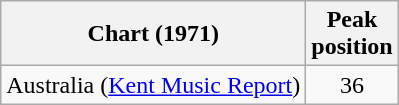<table class="wikitable">
<tr>
<th>Chart (1971)</th>
<th>Peak<br>position</th>
</tr>
<tr>
<td>Australia (<a href='#'>Kent Music Report</a>)</td>
<td style="text-align:center;">36</td>
</tr>
</table>
